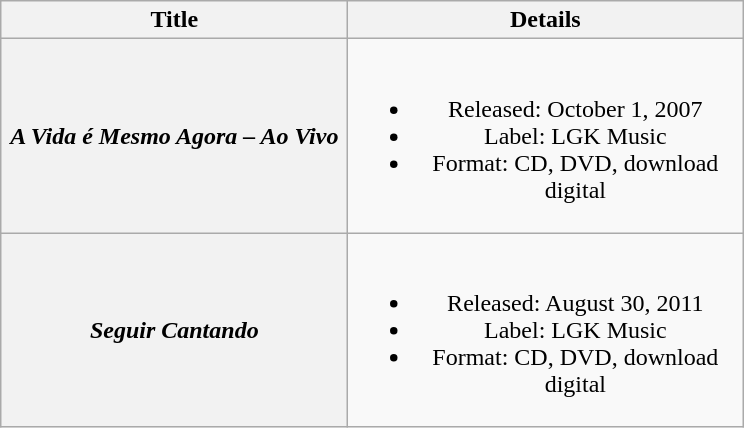<table class="wikitable plainrowheaders" style="text-align:center;">
<tr>
<th scope="col" style="width:14em;">Title</th>
<th scope="col" style="width:16em;">Details</th>
</tr>
<tr>
<th scope="row"><em>A Vida é Mesmo Agora – Ao Vivo</em></th>
<td><br><ul><li>Released: October 1, 2007</li><li>Label: LGK Music</li><li>Format: CD, DVD, download digital</li></ul></td>
</tr>
<tr>
<th scope="row"><em>Seguir Cantando</em></th>
<td><br><ul><li>Released: August 30, 2011</li><li>Label: LGK Music</li><li>Format: CD, DVD, download digital</li></ul></td>
</tr>
</table>
